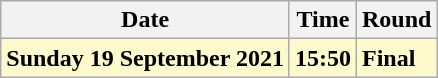<table class="wikitable">
<tr>
<th>Date</th>
<th>Time</th>
<th>Round</th>
</tr>
<tr>
<td style=background:lemonchiffon><strong>Sunday 19 September 2021</strong></td>
<td style=background:lemonchiffon><strong>15:50</strong></td>
<td style=background:lemonchiffon><strong>Final</strong></td>
</tr>
</table>
